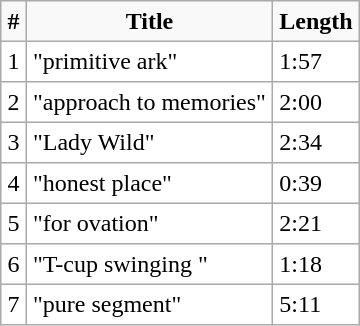<table border="1" cellpadding="4" style="border:#AAAAAA; border-collapse:collapse;">
<tr bgcolor="#F9F9F9">
<th>#</th>
<th>Title</th>
<th>Length</th>
</tr>
<tr>
<td>1</td>
<td>"primitive ark"</td>
<td>1:57</td>
</tr>
<tr>
<td>2</td>
<td>"approach to memories"</td>
<td>2:00</td>
</tr>
<tr>
<td>3</td>
<td>"Lady Wild"</td>
<td>2:34</td>
</tr>
<tr>
<td>4</td>
<td>"honest place"</td>
<td>0:39</td>
</tr>
<tr>
<td>5</td>
<td>"for ovation"</td>
<td>2:21</td>
</tr>
<tr>
<td>6</td>
<td>"T-cup swinging "</td>
<td>1:18</td>
</tr>
<tr>
<td>7</td>
<td>"pure segment"</td>
<td>5:11</td>
</tr>
<tr>
</tr>
</table>
